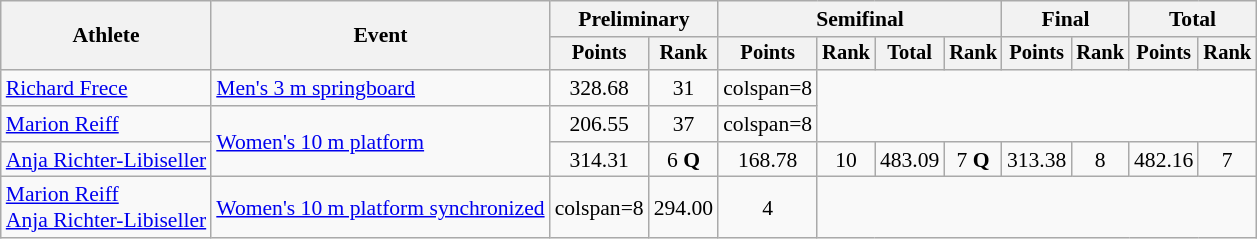<table class=wikitable style=font-size:90%;text-align:center>
<tr>
<th rowspan=2>Athlete</th>
<th rowspan=2>Event</th>
<th colspan=2>Preliminary</th>
<th colspan=4>Semifinal</th>
<th colspan=2>Final</th>
<th colspan=2>Total</th>
</tr>
<tr style=font-size:95%>
<th>Points</th>
<th>Rank</th>
<th>Points</th>
<th>Rank</th>
<th>Total</th>
<th>Rank</th>
<th>Points</th>
<th>Rank</th>
<th>Points</th>
<th>Rank</th>
</tr>
<tr>
<td align=left><a href='#'>Richard Frece</a></td>
<td align=left><a href='#'>Men's 3 m springboard</a></td>
<td>328.68</td>
<td>31</td>
<td>colspan=8 </td>
</tr>
<tr>
<td align=left><a href='#'>Marion Reiff</a></td>
<td align=left rowspan=2><a href='#'>Women's 10 m platform</a></td>
<td>206.55</td>
<td>37</td>
<td>colspan=8 </td>
</tr>
<tr>
<td align=left><a href='#'>Anja Richter-Libiseller</a></td>
<td>314.31</td>
<td>6 <strong>Q</strong></td>
<td>168.78</td>
<td>10</td>
<td>483.09</td>
<td>7 <strong>Q</strong></td>
<td>313.38</td>
<td>8</td>
<td>482.16</td>
<td>7</td>
</tr>
<tr>
<td align=left><a href='#'>Marion Reiff</a><br><a href='#'>Anja Richter-Libiseller</a></td>
<td align=left><a href='#'>Women's 10 m platform synchronized</a></td>
<td>colspan=8 </td>
<td>294.00</td>
<td>4</td>
</tr>
</table>
